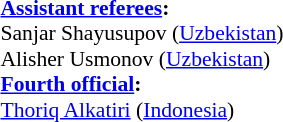<table width=50% style="font-size:90%;">
<tr>
<td><br><strong><a href='#'>Assistant referees</a>:</strong>
<br>Sanjar Shayusupov (<a href='#'>Uzbekistan</a>)
<br>Alisher Usmonov (<a href='#'>Uzbekistan</a>)
<br><strong><a href='#'>Fourth official</a>:</strong>
<br><a href='#'>Thoriq Alkatiri</a> (<a href='#'>Indonesia</a>)</td>
</tr>
</table>
